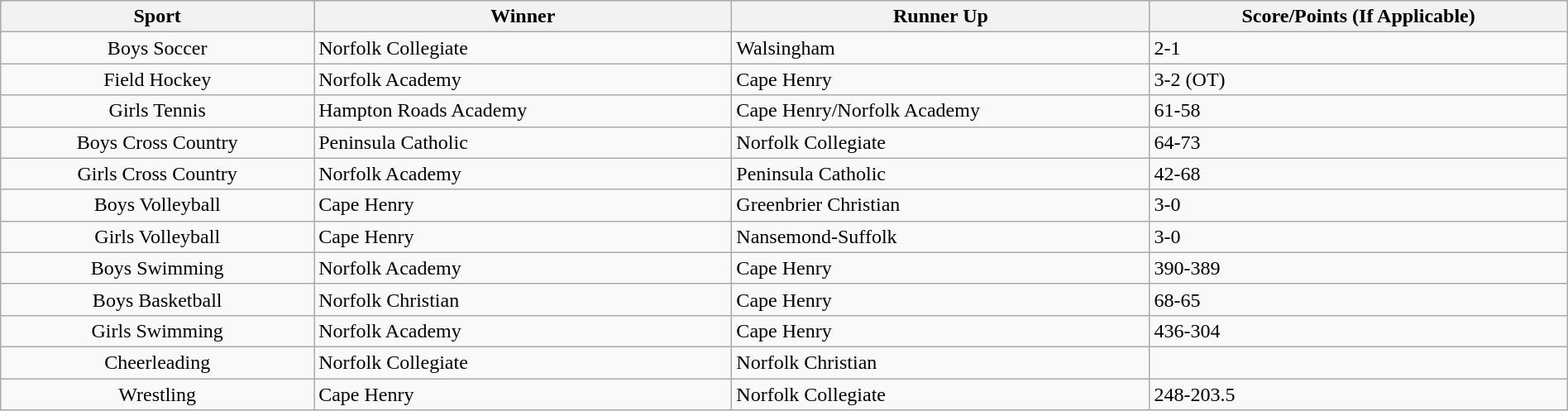<table class="wikitable" style="width: 100%">
<tr style="background:#A8BDEC;">
<th width=15%>Sport</th>
<th width=20%>Winner</th>
<th width=20%>Runner Up</th>
<th width=20%>Score/Points (If Applicable)</th>
</tr>
<tr>
<td align=center>Boys Soccer</td>
<td>Norfolk Collegiate</td>
<td>Walsingham</td>
<td>2-1</td>
</tr>
<tr>
<td align=center>Field Hockey</td>
<td>Norfolk Academy</td>
<td>Cape Henry</td>
<td>3-2 (OT)</td>
</tr>
<tr>
<td align=center>Girls Tennis</td>
<td>Hampton Roads Academy</td>
<td>Cape Henry/Norfolk Academy</td>
<td>61-58</td>
</tr>
<tr>
<td align=center>Boys Cross Country</td>
<td>Peninsula Catholic</td>
<td>Norfolk Collegiate</td>
<td>64-73</td>
</tr>
<tr>
<td align=center>Girls Cross Country</td>
<td>Norfolk Academy</td>
<td>Peninsula Catholic</td>
<td>42-68</td>
</tr>
<tr>
<td align=center>Boys Volleyball</td>
<td>Cape Henry</td>
<td>Greenbrier Christian</td>
<td>3-0</td>
</tr>
<tr>
<td align=center>Girls Volleyball</td>
<td>Cape Henry</td>
<td>Nansemond-Suffolk</td>
<td>3-0</td>
</tr>
<tr>
<td align=center>Boys Swimming</td>
<td>Norfolk Academy</td>
<td>Cape Henry</td>
<td>390-389</td>
</tr>
<tr>
<td align=center>Boys Basketball</td>
<td>Norfolk Christian</td>
<td>Cape Henry</td>
<td>68-65</td>
</tr>
<tr>
<td align=center>Girls Swimming</td>
<td>Norfolk Academy</td>
<td>Cape Henry</td>
<td>436-304</td>
</tr>
<tr>
<td align=center>Cheerleading</td>
<td>Norfolk Collegiate</td>
<td>Norfolk Christian</td>
<td></td>
</tr>
<tr>
<td align=center>Wrestling</td>
<td>Cape Henry</td>
<td>Norfolk Collegiate</td>
<td>248-203.5</td>
</tr>
</table>
